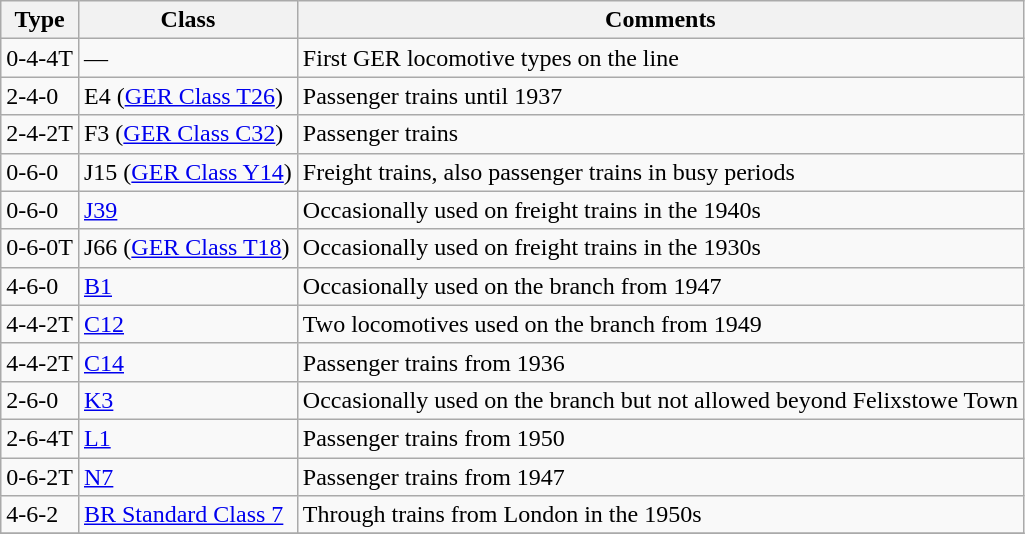<table class="wikitable sortable">
<tr>
<th>Type</th>
<th>Class</th>
<th scope="col" class="unsortable">Comments</th>
</tr>
<tr>
<td>0-4-4T</td>
<td>—</td>
<td>First GER locomotive types on the line</td>
</tr>
<tr>
<td>2-4-0</td>
<td>E4 (<a href='#'>GER Class T26</a>)</td>
<td>Passenger trains until 1937</td>
</tr>
<tr>
<td>2-4-2T</td>
<td>F3 (<a href='#'>GER Class C32</a>)</td>
<td>Passenger trains</td>
</tr>
<tr>
<td>0-6-0</td>
<td>J15 (<a href='#'>GER Class Y14</a>)</td>
<td>Freight trains, also passenger trains in busy periods</td>
</tr>
<tr>
<td>0-6-0</td>
<td><a href='#'>J39</a></td>
<td>Occasionally used on freight trains in the 1940s</td>
</tr>
<tr>
<td>0-6-0T</td>
<td>J66 (<a href='#'>GER Class T18</a>)</td>
<td>Occasionally used on freight trains in the 1930s</td>
</tr>
<tr>
<td>4-6-0</td>
<td><a href='#'>B1</a></td>
<td>Occasionally used on the branch from 1947</td>
</tr>
<tr>
<td>4-4-2T</td>
<td><a href='#'>C12</a></td>
<td>Two locomotives used on the branch from 1949</td>
</tr>
<tr>
<td>4-4-2T</td>
<td><a href='#'>C14</a></td>
<td>Passenger trains from 1936</td>
</tr>
<tr>
<td>2-6-0</td>
<td><a href='#'>K3</a></td>
<td>Occasionally used on the branch but not allowed beyond Felixstowe Town</td>
</tr>
<tr>
<td>2-6-4T</td>
<td><a href='#'>L1</a></td>
<td>Passenger trains from 1950</td>
</tr>
<tr>
<td>0-6-2T</td>
<td><a href='#'>N7</a></td>
<td>Passenger trains from 1947</td>
</tr>
<tr>
<td>4-6-2</td>
<td><a href='#'>BR Standard Class 7</a></td>
<td>Through trains from London in the 1950s</td>
</tr>
<tr>
</tr>
</table>
